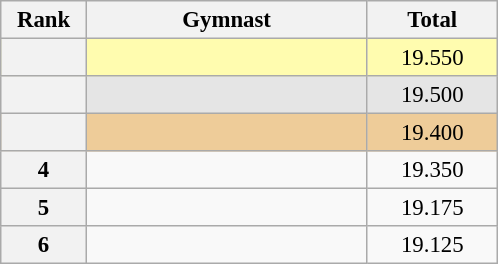<table class="wikitable sortable" style="text-align:center; font-size:95%">
<tr>
<th scope="col" style="width:50px;">Rank</th>
<th scope="col" style="width:180px;">Gymnast</th>
<th scope="col" style="width:80px;">Total</th>
</tr>
<tr style="background:#fffcaf;">
<th scope=row style="text-align:center"></th>
<td style="text-align:left;"></td>
<td>19.550</td>
</tr>
<tr style="background:#e5e5e5;">
<th scope=row style="text-align:center"></th>
<td style="text-align:left;"></td>
<td>19.500</td>
</tr>
<tr style="background:#ec9;">
<th scope=row style="text-align:center"></th>
<td style="text-align:left;"></td>
<td>19.400</td>
</tr>
<tr>
<th scope=row style="text-align:center">4</th>
<td style="text-align:left;"></td>
<td>19.350</td>
</tr>
<tr>
<th scope=row style="text-align:center">5</th>
<td style="text-align:left;"></td>
<td>19.175</td>
</tr>
<tr>
<th scope=row style="text-align:center">6</th>
<td style="text-align:left;"></td>
<td>19.125</td>
</tr>
</table>
